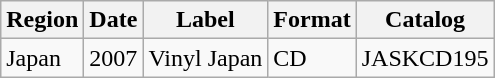<table class="wikitable">
<tr>
<th>Region</th>
<th>Date</th>
<th>Label</th>
<th>Format</th>
<th>Catalog</th>
</tr>
<tr>
<td>Japan</td>
<td>2007</td>
<td>Vinyl Japan</td>
<td>CD</td>
<td>JASKCD195</td>
</tr>
</table>
